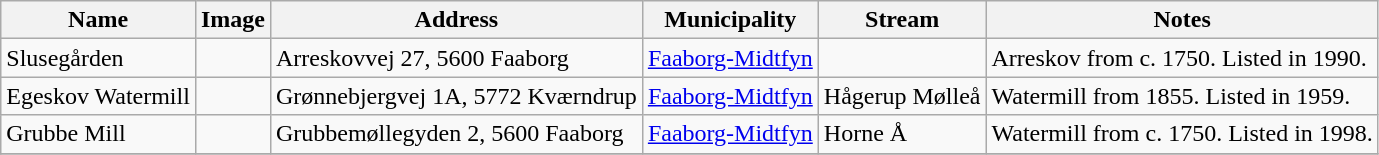<table class="wikitable sortable">
<tr>
<th>Name</th>
<th>Image</th>
<th>Address</th>
<th>Municipality</th>
<th>Stream</th>
<th>Notes</th>
</tr>
<tr>
<td>Slusegården</td>
<td></td>
<td>Arreskovvej 27, 5600 Faaborg</td>
<td><a href='#'>Faaborg-Midtfyn</a></td>
<td></td>
<td>Arreskov from c. 1750. Listed in 1990.</td>
</tr>
<tr>
<td>Egeskov Watermill</td>
<td></td>
<td>Grønnebjergvej 1A, 5772 Kværndrup</td>
<td><a href='#'>Faaborg-Midtfyn</a></td>
<td>Hågerup Mølleå</td>
<td>Watermill from 1855. Listed in 1959.</td>
</tr>
<tr>
<td>Grubbe Mill</td>
<td></td>
<td>Grubbemøllegyden 2, 5600 Faaborg</td>
<td><a href='#'>Faaborg-Midtfyn</a></td>
<td>Horne Å</td>
<td>Watermill from c. 1750. Listed in 1998.</td>
</tr>
<tr>
</tr>
</table>
